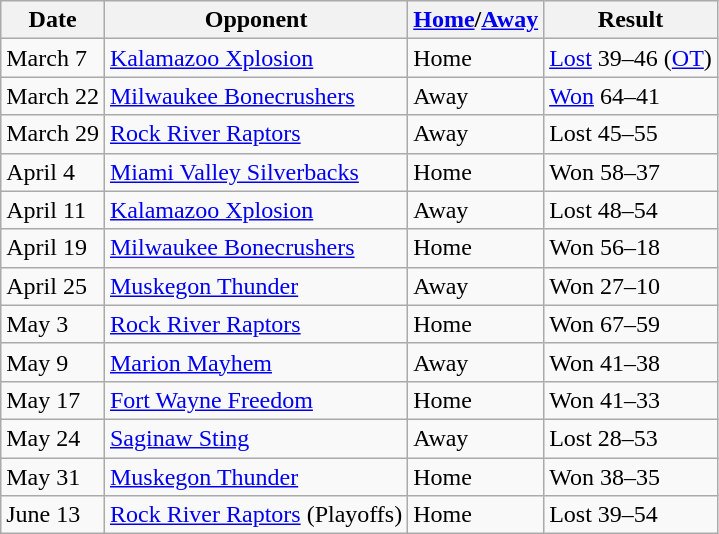<table class="wikitable">
<tr>
<th>Date</th>
<th>Opponent</th>
<th><a href='#'>Home</a>/<a href='#'>Away</a></th>
<th>Result</th>
</tr>
<tr>
<td>March 7</td>
<td><a href='#'>Kalamazoo Xplosion</a></td>
<td>Home</td>
<td><a href='#'>Lost</a> 39–46 (<a href='#'>OT</a>)</td>
</tr>
<tr>
<td>March 22</td>
<td><a href='#'>Milwaukee Bonecrushers</a></td>
<td>Away</td>
<td><a href='#'>Won</a> 64–41</td>
</tr>
<tr>
<td>March 29</td>
<td><a href='#'>Rock River Raptors</a></td>
<td>Away</td>
<td>Lost 45–55</td>
</tr>
<tr>
<td>April 4</td>
<td><a href='#'>Miami Valley Silverbacks</a></td>
<td>Home</td>
<td>Won 58–37</td>
</tr>
<tr>
<td>April 11</td>
<td><a href='#'>Kalamazoo Xplosion</a></td>
<td>Away</td>
<td>Lost 48–54</td>
</tr>
<tr>
<td>April 19</td>
<td><a href='#'>Milwaukee Bonecrushers</a></td>
<td>Home</td>
<td>Won 56–18</td>
</tr>
<tr>
<td>April 25</td>
<td><a href='#'>Muskegon Thunder</a></td>
<td>Away</td>
<td>Won 27–10</td>
</tr>
<tr>
<td>May 3</td>
<td><a href='#'>Rock River Raptors</a></td>
<td>Home</td>
<td>Won 67–59</td>
</tr>
<tr>
<td>May 9</td>
<td><a href='#'>Marion Mayhem</a></td>
<td>Away</td>
<td>Won 41–38</td>
</tr>
<tr>
<td>May 17</td>
<td><a href='#'>Fort Wayne Freedom</a></td>
<td>Home</td>
<td>Won 41–33</td>
</tr>
<tr>
<td>May 24</td>
<td><a href='#'>Saginaw Sting</a></td>
<td>Away</td>
<td>Lost 28–53</td>
</tr>
<tr>
<td>May 31</td>
<td><a href='#'>Muskegon Thunder</a></td>
<td>Home</td>
<td>Won 38–35</td>
</tr>
<tr>
<td>June 13</td>
<td><a href='#'>Rock River Raptors</a> (Playoffs)</td>
<td>Home</td>
<td>Lost 39–54</td>
</tr>
</table>
